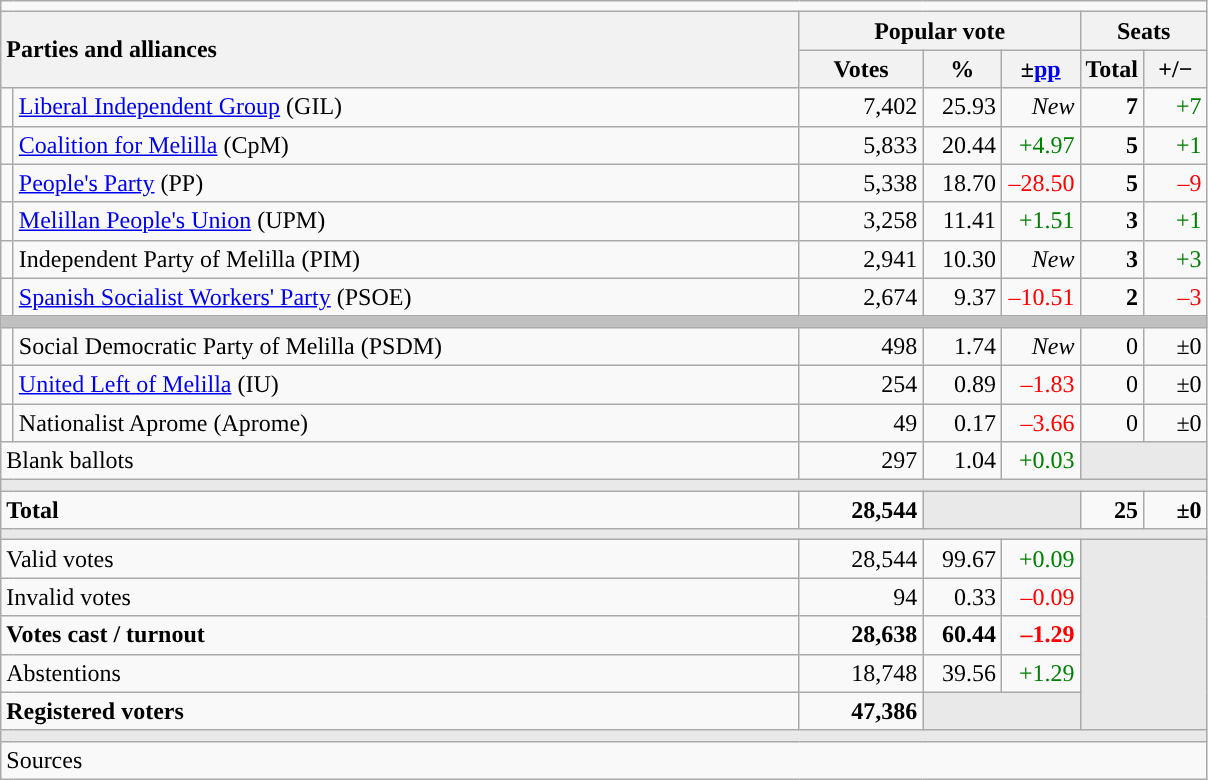<table class="wikitable" style="text-align:right;">
<tr>
<td colspan="7"></td>
</tr>
<tr>
<th style="text-align:left;" rowspan="2" colspan="2" width="525">Parties and alliances</th>
<th colspan="3">Popular vote</th>
<th colspan="2">Seats</th>
</tr>
<tr>
<th width="75">Votes</th>
<th width="45">%</th>
<th width="45">±<a href='#'>pp</a></th>
<th width="35">Total</th>
<th width="35">+/−</th>
</tr>
<tr>
<td width="1" style="color:inherit;background:"></td>
<td align="left"><a href='#'>Liberal Independent Group</a> (GIL)</td>
<td>7,402</td>
<td>25.93</td>
<td><em>New</em></td>
<td><strong>7</strong></td>
<td style="color:green;">+7</td>
</tr>
<tr>
<td style="color:inherit;background:"></td>
<td align="left"><a href='#'>Coalition for Melilla</a> (CpM)</td>
<td>5,833</td>
<td>20.44</td>
<td style="color:green;">+4.97</td>
<td><strong>5</strong></td>
<td style="color:green;">+1</td>
</tr>
<tr>
<td style="color:inherit;background:"></td>
<td align="left"><a href='#'>People's Party</a> (PP)</td>
<td>5,338</td>
<td>18.70</td>
<td style="color:red;">–28.50</td>
<td><strong>5</strong></td>
<td style="color:red;">–9</td>
</tr>
<tr>
<td style="color:inherit;background:"></td>
<td align="left"><a href='#'>Melillan People's Union</a> (UPM)</td>
<td>3,258</td>
<td>11.41</td>
<td style="color:green;">+1.51</td>
<td><strong>3</strong></td>
<td style="color:green;">+1</td>
</tr>
<tr>
<td style="color:inherit;background:"></td>
<td align="left">Independent Party of Melilla (PIM)</td>
<td>2,941</td>
<td>10.30</td>
<td><em>New</em></td>
<td><strong>3</strong></td>
<td style="color:green;">+3</td>
</tr>
<tr>
<td style="color:inherit;background:"></td>
<td align="left"><a href='#'>Spanish Socialist Workers' Party</a> (PSOE)</td>
<td>2,674</td>
<td>9.37</td>
<td style="color:red;">–10.51</td>
<td><strong>2</strong></td>
<td style="color:red;">–3</td>
</tr>
<tr>
<td colspan="7" bgcolor="#C0C0C0"></td>
</tr>
<tr>
<td style="color:inherit;background:"></td>
<td align="left">Social Democratic Party of Melilla (PSDM)</td>
<td>498</td>
<td>1.74</td>
<td><em>New</em></td>
<td>0</td>
<td>±0</td>
</tr>
<tr>
<td style="color:inherit;background:"></td>
<td align="left"><a href='#'>United Left of Melilla</a> (IU)</td>
<td>254</td>
<td>0.89</td>
<td style="color:red;">–1.83</td>
<td>0</td>
<td>±0</td>
</tr>
<tr>
<td style="color:inherit;background:"></td>
<td align="left">Nationalist Aprome (Aprome)</td>
<td>49</td>
<td>0.17</td>
<td style="color:red;">–3.66</td>
<td>0</td>
<td>±0</td>
</tr>
<tr>
<td align="left" colspan="2">Blank ballots</td>
<td>297</td>
<td>1.04</td>
<td style="color:green;">+0.03</td>
<td bgcolor="#E9E9E9" colspan="2"></td>
</tr>
<tr>
<td colspan="7" bgcolor="#E9E9E9"></td>
</tr>
<tr style="font-weight:bold;">
<td align="left" colspan="2">Total</td>
<td>28,544</td>
<td bgcolor="#E9E9E9" colspan="2"></td>
<td>25</td>
<td>±0</td>
</tr>
<tr>
<td colspan="7" bgcolor="#E9E9E9"></td>
</tr>
<tr>
<td align="left" colspan="2">Valid votes</td>
<td>28,544</td>
<td>99.67</td>
<td style="color:green;">+0.09</td>
<td bgcolor="#E9E9E9" colspan="2" rowspan="5"></td>
</tr>
<tr>
<td align="left" colspan="2">Invalid votes</td>
<td>94</td>
<td>0.33</td>
<td style="color:red;">–0.09</td>
</tr>
<tr style="font-weight:bold;">
<td align="left" colspan="2">Votes cast / turnout</td>
<td>28,638</td>
<td>60.44</td>
<td style="color:red;">–1.29</td>
</tr>
<tr>
<td align="left" colspan="2">Abstentions</td>
<td>18,748</td>
<td>39.56</td>
<td style="color:green;">+1.29</td>
</tr>
<tr style="font-weight:bold;">
<td align="left" colspan="2">Registered voters</td>
<td>47,386</td>
<td bgcolor="#E9E9E9" colspan="2"></td>
</tr>
<tr>
<td colspan="7" bgcolor="#E9E9E9"></td>
</tr>
<tr>
<td align="left" colspan="7">Sources</td>
</tr>
</table>
